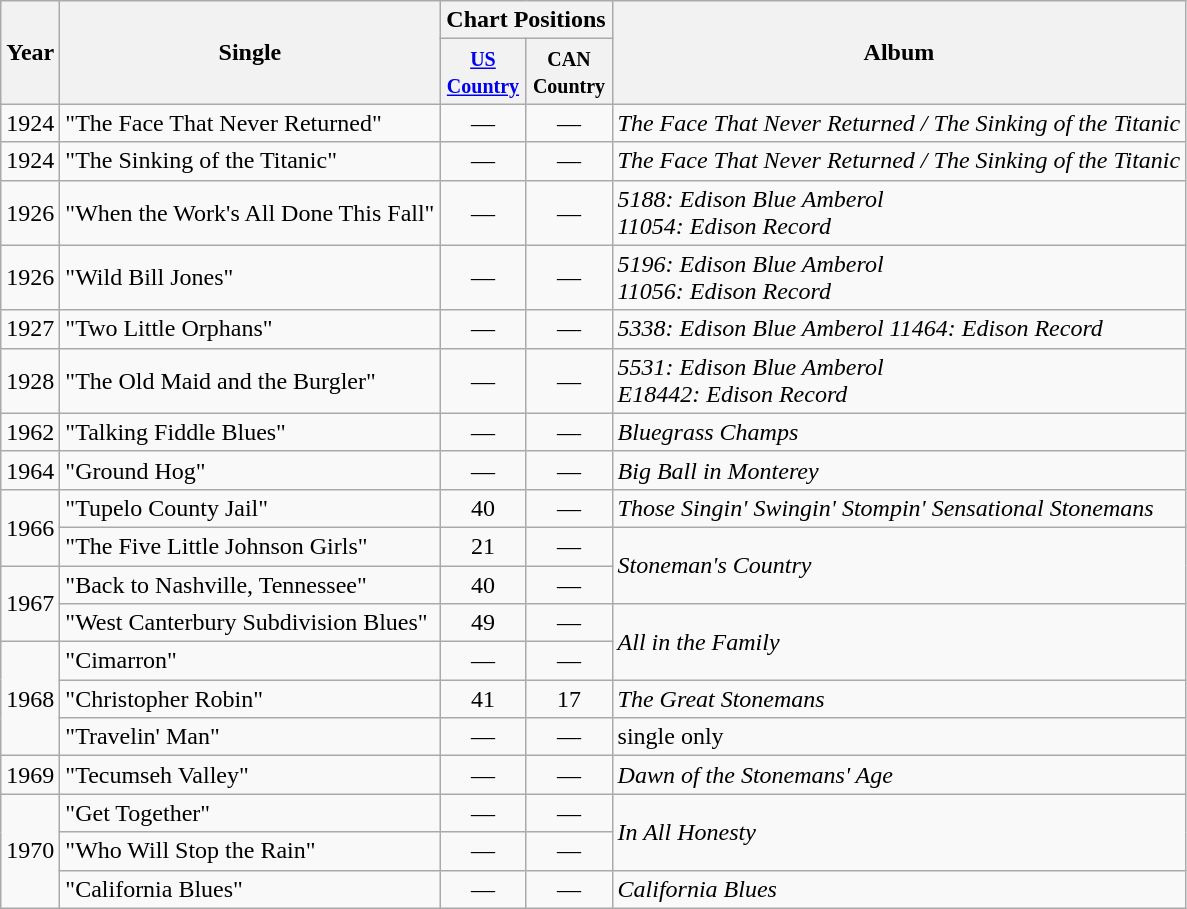<table class="wikitable">
<tr>
<th rowspan="2">Year</th>
<th rowspan="2">Single</th>
<th colspan="2">Chart Positions</th>
<th rowspan="2">Album</th>
</tr>
<tr>
<th style="width:50px;"><small><a href='#'>US Country</a></small></th>
<th style="width:50px;"><small>CAN Country</small></th>
</tr>
<tr>
<td>1924</td>
<td>"The Face That Never Returned"</td>
<td style="text-align:center;">—</td>
<td style="text-align:center;">—</td>
<td><em>The Face That Never Returned / The Sinking of the Titanic</em></td>
</tr>
<tr>
<td>1924</td>
<td>"The Sinking of the Titanic"</td>
<td style="text-align:center;">—</td>
<td style="text-align:center;">—</td>
<td><em>The Face That Never Returned / The Sinking of the Titanic</em></td>
</tr>
<tr>
<td>1926</td>
<td>"When the Work's All Done This Fall"</td>
<td style="text-align:center;">—</td>
<td style="text-align:center;">—</td>
<td><em>5188: Edison Blue Amberol</em><br><em>11054: Edison Record</em></td>
</tr>
<tr>
<td>1926</td>
<td>"Wild Bill Jones"</td>
<td style="text-align:center;">—</td>
<td style="text-align:center;">—</td>
<td><em>5196: Edison Blue Amberol</em><br><em>11056: Edison Record</em></td>
</tr>
<tr>
<td>1927</td>
<td>"Two Little Orphans"</td>
<td style="text-align:center;">—</td>
<td style="text-align:center;">—</td>
<td><em>5338: Edison Blue Amberol</em> <em>11464: Edison Record</em></td>
</tr>
<tr>
<td>1928</td>
<td>"The Old Maid and the Burgler"</td>
<td style="text-align:center;">—</td>
<td style="text-align:center;">—</td>
<td><em>5531: Edison Blue Amberol</em><br><em>E18442: Edison Record</em></td>
</tr>
<tr>
<td>1962</td>
<td>"Talking Fiddle Blues"</td>
<td style="text-align:center;">—</td>
<td style="text-align:center;">—</td>
<td><em>Bluegrass Champs</em></td>
</tr>
<tr>
<td>1964</td>
<td>"Ground Hog"</td>
<td style="text-align:center;">—</td>
<td style="text-align:center;">—</td>
<td><em>Big Ball in Monterey</em></td>
</tr>
<tr>
<td rowspan="2">1966</td>
<td>"Tupelo County Jail"</td>
<td style="text-align:center;">40</td>
<td style="text-align:center;">—</td>
<td><em>Those Singin' Swingin' Stompin' Sensational Stonemans</em></td>
</tr>
<tr>
<td>"The Five Little Johnson Girls"</td>
<td style="text-align:center;">21</td>
<td style="text-align:center;">—</td>
<td rowspan="2"><em>Stoneman's Country</em></td>
</tr>
<tr>
<td rowspan="2">1967</td>
<td>"Back to Nashville, Tennessee"</td>
<td style="text-align:center;">40</td>
<td style="text-align:center;">—</td>
</tr>
<tr>
<td>"West Canterbury Subdivision Blues"</td>
<td style="text-align:center;">49</td>
<td style="text-align:center;">—</td>
<td rowspan="2"><em>All in the Family</em></td>
</tr>
<tr>
<td rowspan="3">1968</td>
<td>"Cimarron"</td>
<td style="text-align:center;">—</td>
<td style="text-align:center;">—</td>
</tr>
<tr>
<td>"Christopher Robin"</td>
<td style="text-align:center;">41</td>
<td style="text-align:center;">17</td>
<td><em>The Great Stonemans</em></td>
</tr>
<tr>
<td>"Travelin' Man"</td>
<td style="text-align:center;">—</td>
<td style="text-align:center;">—</td>
<td>single only</td>
</tr>
<tr>
<td>1969</td>
<td>"Tecumseh Valley"</td>
<td style="text-align:center;">—</td>
<td style="text-align:center;">—</td>
<td><em>Dawn of the Stonemans' Age</em></td>
</tr>
<tr>
<td rowspan="3">1970</td>
<td>"Get Together"</td>
<td style="text-align:center;">—</td>
<td style="text-align:center;">—</td>
<td rowspan="2"><em>In All Honesty</em></td>
</tr>
<tr>
<td>"Who Will Stop the Rain"</td>
<td style="text-align:center;">—</td>
<td style="text-align:center;">—</td>
</tr>
<tr>
<td>"California Blues"</td>
<td style="text-align:center;">—</td>
<td style="text-align:center;">—</td>
<td><em>California Blues</em></td>
</tr>
</table>
